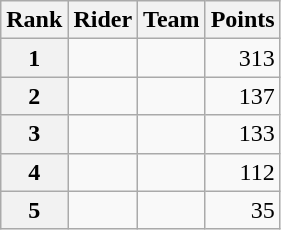<table class="wikitable">
<tr>
<th scope="col">Rank</th>
<th scope="col">Rider</th>
<th scope="col">Team</th>
<th scope="col">Points</th>
</tr>
<tr>
<th scope="row">1</th>
<td></td>
<td></td>
<td style="text-align:right;">313</td>
</tr>
<tr>
<th scope="row">2</th>
<td></td>
<td></td>
<td style="text-align:right;">137</td>
</tr>
<tr>
<th scope="row">3</th>
<td></td>
<td></td>
<td style="text-align:right;">133</td>
</tr>
<tr>
<th scope="row">4</th>
<td></td>
<td></td>
<td style="text-align:right;">112</td>
</tr>
<tr>
<th scope="row">5</th>
<td></td>
<td></td>
<td style="text-align:right;">35</td>
</tr>
</table>
